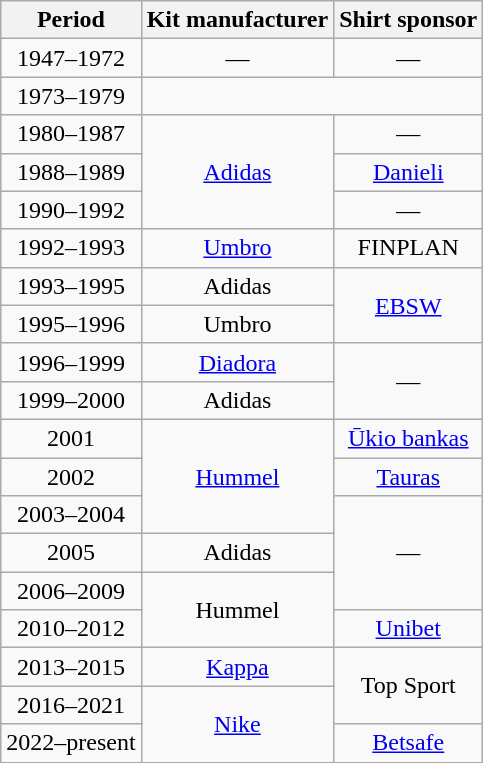<table class="wikitable" style="text-align:center;margin-left:1em;float:center">
<tr>
<th>Period</th>
<th>Kit manufacturer</th>
<th>Shirt sponsor</th>
</tr>
<tr>
<td>1947–1972</td>
<td>—</td>
<td>—</td>
</tr>
<tr>
<td>1973–1979</td>
<td colspan=2></td>
</tr>
<tr>
<td>1980–1987</td>
<td rowspan=3><a href='#'>Adidas</a></td>
<td>—</td>
</tr>
<tr>
<td>1988–1989</td>
<td><a href='#'>Danieli</a></td>
</tr>
<tr>
<td>1990–1992</td>
<td>—</td>
</tr>
<tr>
<td>1992–1993</td>
<td><a href='#'>Umbro</a></td>
<td>FINPLAN</td>
</tr>
<tr>
<td>1993–1995</td>
<td>Adidas</td>
<td rowspan=2><a href='#'>EBSW</a></td>
</tr>
<tr>
<td>1995–1996</td>
<td>Umbro</td>
</tr>
<tr>
<td>1996–1999</td>
<td><a href='#'>Diadora</a></td>
<td rowspan=2>—</td>
</tr>
<tr>
<td>1999–2000</td>
<td>Adidas</td>
</tr>
<tr>
<td>2001</td>
<td rowspan=3><a href='#'>Hummel</a></td>
<td><a href='#'>Ūkio bankas</a></td>
</tr>
<tr>
<td>2002</td>
<td><a href='#'>Tauras</a></td>
</tr>
<tr>
<td>2003–2004</td>
<td rowspan=3>—</td>
</tr>
<tr>
<td>2005</td>
<td>Adidas</td>
</tr>
<tr>
<td>2006–2009</td>
<td rowspan=2>Hummel</td>
</tr>
<tr>
<td>2010–2012</td>
<td><a href='#'>Unibet</a></td>
</tr>
<tr>
<td>2013–2015</td>
<td><a href='#'>Kappa</a></td>
<td rowspan=2>Top Sport</td>
</tr>
<tr>
<td>2016–2021</td>
<td rowspan=2><a href='#'>Nike</a></td>
</tr>
<tr>
<td>2022–present</td>
<td><a href='#'>Betsafe</a></td>
</tr>
</table>
